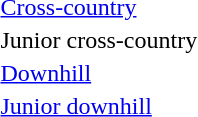<table>
<tr>
<td><a href='#'>Cross-country</a></td>
<td></td>
<td></td>
<td></td>
</tr>
<tr>
<td>Junior cross-country</td>
<td></td>
<td></td>
<td></td>
</tr>
<tr>
<td><a href='#'>Downhill</a></td>
<td></td>
<td></td>
<td></td>
</tr>
<tr>
<td><a href='#'>Junior downhill</a></td>
<td></td>
<td></td>
<td></td>
</tr>
</table>
